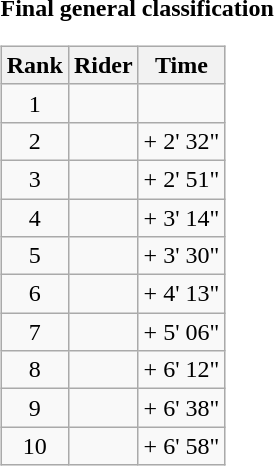<table>
<tr>
<td><strong>Final general classification</strong><br><table class="wikitable">
<tr>
<th scope="col">Rank</th>
<th scope="col">Rider</th>
<th scope="col">Time</th>
</tr>
<tr>
<td style="text-align:center;">1</td>
<td></td>
<td style="text-align:right;"></td>
</tr>
<tr>
<td style="text-align:center;">2</td>
<td></td>
<td style="text-align:right;">+ 2' 32"</td>
</tr>
<tr>
<td style="text-align:center;">3</td>
<td></td>
<td style="text-align:right;">+ 2' 51"</td>
</tr>
<tr>
<td style="text-align:center;">4</td>
<td></td>
<td style="text-align:right;">+ 3' 14"</td>
</tr>
<tr>
<td style="text-align:center;">5</td>
<td></td>
<td style="text-align:right;">+ 3' 30"</td>
</tr>
<tr>
<td style="text-align:center;">6</td>
<td></td>
<td style="text-align:right;">+ 4' 13"</td>
</tr>
<tr>
<td style="text-align:center;">7</td>
<td></td>
<td style="text-align:right;">+ 5' 06"</td>
</tr>
<tr>
<td style="text-align:center;">8</td>
<td></td>
<td style="text-align:right;">+ 6' 12"</td>
</tr>
<tr>
<td style="text-align:center;">9</td>
<td></td>
<td style="text-align:right;">+ 6' 38"</td>
</tr>
<tr>
<td style="text-align:center;">10</td>
<td></td>
<td style="text-align:right;">+ 6' 58"</td>
</tr>
</table>
</td>
</tr>
</table>
